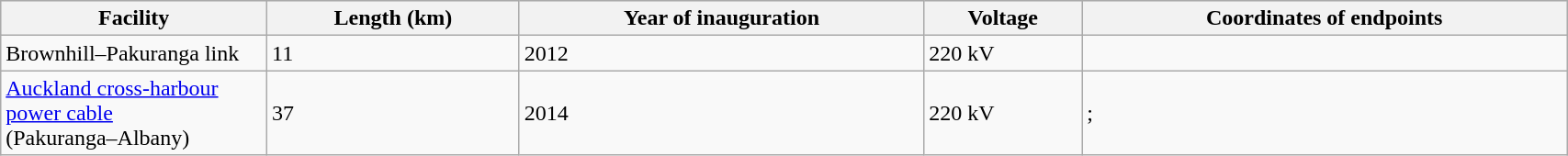<table class="wikitable sortable" width="90%">
<tr bgcolor="#dfdfdf">
<th width="17%">Facility</th>
<th>Length (km)</th>
<th>Year of inauguration</th>
<th>Voltage</th>
<th>Coordinates of endpoints</th>
</tr>
<tr>
<td>Brownhill–Pakuranga link</td>
<td>11</td>
<td>2012</td>
<td>220 kV</td>
<td> </td>
</tr>
<tr>
<td><a href='#'>Auckland cross-harbour power cable</a><br>(Pakuranga–Albany)</td>
<td>37</td>
<td>2014</td>
<td>220 kV</td>
<td> ; </td>
</tr>
</table>
